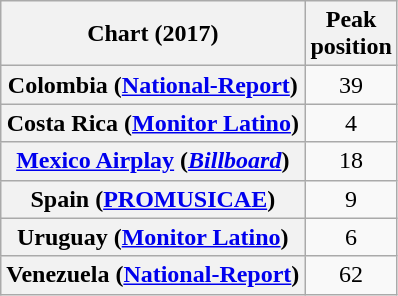<table class="wikitable sortable plainrowheaders" style="text-align:center">
<tr>
<th scope="col">Chart (2017)</th>
<th scope="col">Peak<br>position</th>
</tr>
<tr>
<th scope="row">Colombia (<a href='#'>National-Report</a>)</th>
<td>39</td>
</tr>
<tr>
<th scope="row">Costa Rica (<a href='#'>Monitor Latino</a>)</th>
<td>4</td>
</tr>
<tr>
<th scope="row"><a href='#'>Mexico Airplay</a> (<em><a href='#'>Billboard</a></em>)</th>
<td>18</td>
</tr>
<tr>
<th scope="row">Spain (<a href='#'>PROMUSICAE</a>)</th>
<td>9</td>
</tr>
<tr>
<th scope="row">Uruguay (<a href='#'>Monitor Latino</a>)</th>
<td>6</td>
</tr>
<tr>
<th scope="row">Venezuela (<a href='#'>National-Report</a>)</th>
<td>62</td>
</tr>
</table>
